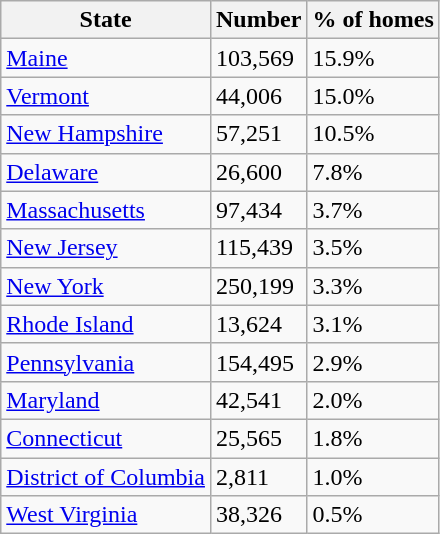<table class="wikitable sortable floatright">
<tr>
<th>State</th>
<th>Number</th>
<th>% of homes</th>
</tr>
<tr>
<td><a href='#'>Maine</a></td>
<td>103,569</td>
<td>15.9%</td>
</tr>
<tr>
<td><a href='#'>Vermont</a></td>
<td>44,006</td>
<td>15.0%</td>
</tr>
<tr>
<td><a href='#'>New Hampshire</a></td>
<td>57,251</td>
<td>10.5%</td>
</tr>
<tr>
<td><a href='#'>Delaware</a></td>
<td>26,600</td>
<td>7.8%</td>
</tr>
<tr>
<td><a href='#'>Massachusetts</a></td>
<td>97,434</td>
<td>3.7%</td>
</tr>
<tr>
<td><a href='#'>New Jersey</a></td>
<td>115,439</td>
<td>3.5%</td>
</tr>
<tr>
<td><a href='#'>New York</a></td>
<td>250,199</td>
<td>3.3%</td>
</tr>
<tr>
<td><a href='#'>Rhode Island</a></td>
<td>13,624</td>
<td>3.1%</td>
</tr>
<tr>
<td><a href='#'>Pennsylvania</a></td>
<td>154,495</td>
<td>2.9%</td>
</tr>
<tr>
<td><a href='#'>Maryland</a></td>
<td>42,541</td>
<td>2.0%</td>
</tr>
<tr>
<td><a href='#'>Connecticut</a></td>
<td>25,565</td>
<td>1.8%</td>
</tr>
<tr>
<td><a href='#'>District of Columbia</a></td>
<td>2,811</td>
<td>1.0%</td>
</tr>
<tr>
<td><a href='#'>West Virginia</a></td>
<td>38,326</td>
<td>0.5%</td>
</tr>
</table>
